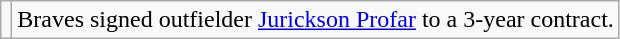<table class="wikitable">
<tr>
<td></td>
<td>Braves signed outfielder <a href='#'>Jurickson Profar</a> to a 3-year contract.</td>
</tr>
</table>
